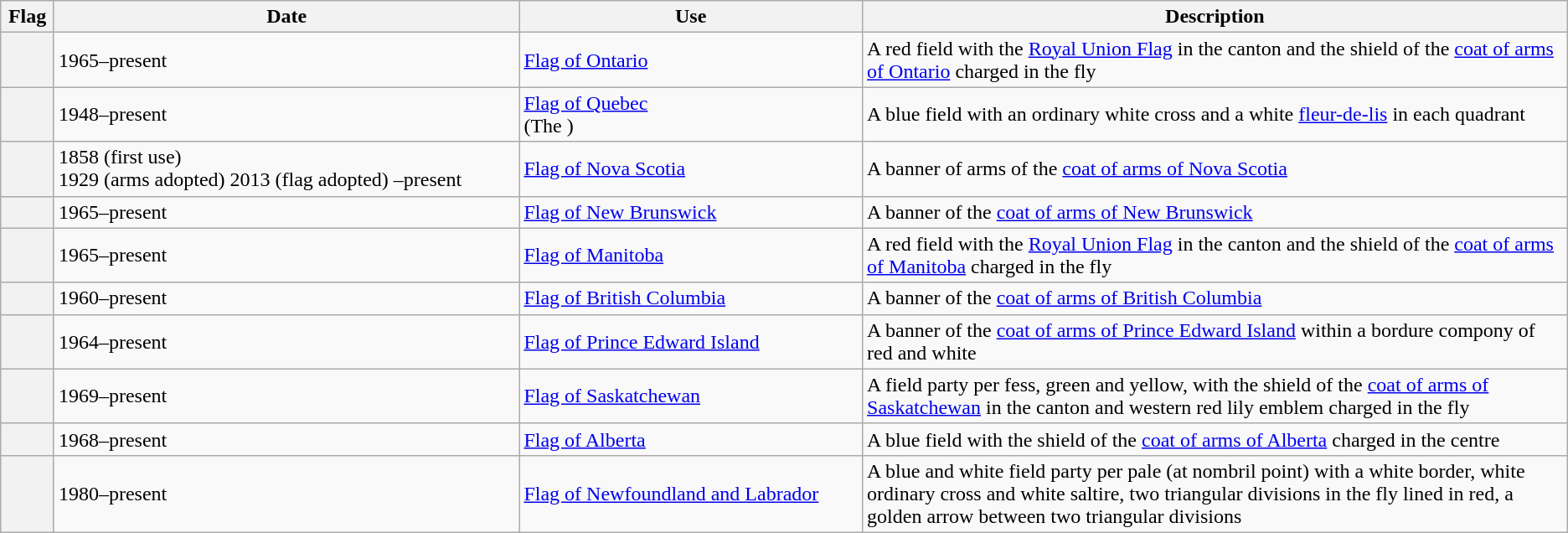<table class="wikitable">
<tr>
<th scope="col">Flag</th>
<th scope="col">Date</th>
<th scope="col">Use</th>
<th scope="col" style="width: 45%;">Description</th>
</tr>
<tr>
<th scope="row"></th>
<td>1965–present</td>
<td><a href='#'>Flag of Ontario</a></td>
<td>A red field with the <a href='#'>Royal Union Flag</a> in the canton and the shield of the <a href='#'>coat of arms of Ontario</a> charged in the fly</td>
</tr>
<tr>
<th scope="row"></th>
<td>1948–present</td>
<td><a href='#'>Flag of Quebec</a><br>(The <em></em>)</td>
<td>A blue field with an ordinary white cross and a white <a href='#'>fleur-de-lis</a> in each quadrant</td>
</tr>
<tr>
<th scope="row"></th>
<td>1858 (first use)<br>1929 (arms adopted)
2013 (flag adopted)
–present</td>
<td><a href='#'>Flag of Nova Scotia</a></td>
<td>A banner of arms of the <a href='#'>coat of arms of Nova Scotia</a></td>
</tr>
<tr>
<th scope="row"></th>
<td>1965–present</td>
<td><a href='#'>Flag of New Brunswick</a></td>
<td>A banner of the <a href='#'>coat of arms of New Brunswick</a></td>
</tr>
<tr>
<th scope="row"></th>
<td>1965–present</td>
<td><a href='#'>Flag of Manitoba</a></td>
<td>A red field with the <a href='#'>Royal Union Flag</a> in the canton and the shield of the <a href='#'>coat of arms of Manitoba</a> charged in the fly</td>
</tr>
<tr>
<th scope="row"></th>
<td>1960–present</td>
<td><a href='#'>Flag of British Columbia</a></td>
<td>A banner of the <a href='#'>coat of arms of British Columbia</a></td>
</tr>
<tr>
<th scope="row"></th>
<td>1964–present</td>
<td><a href='#'>Flag of Prince Edward Island</a></td>
<td>A banner of the <a href='#'>coat of arms of Prince Edward Island</a> within a bordure compony of red and white</td>
</tr>
<tr>
<th scope="row"></th>
<td>1969–present</td>
<td><a href='#'>Flag of Saskatchewan</a></td>
<td>A field party per fess, green and yellow, with the shield of the <a href='#'>coat of arms of Saskatchewan</a> in the canton and western red lily emblem charged in the fly</td>
</tr>
<tr>
<th scope="row"></th>
<td>1968–present</td>
<td><a href='#'>Flag of Alberta</a></td>
<td>A blue field with the shield of the <a href='#'>coat of arms of Alberta</a> charged in the centre</td>
</tr>
<tr>
<th scope="row"></th>
<td>1980–present</td>
<td><a href='#'>Flag of Newfoundland and Labrador</a></td>
<td>A blue and white field party per pale (at nombril point) with a white border, white ordinary cross and white saltire, two triangular divisions in the fly lined in red, a golden arrow between two triangular divisions</td>
</tr>
</table>
